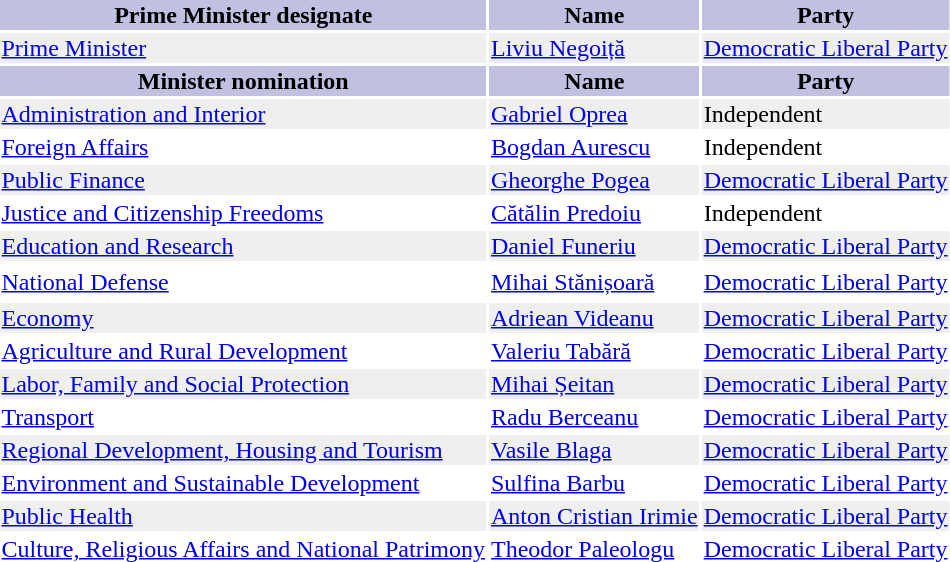<table class="toccolours" style="margin-bottom: 1em; font-size: 100%;">
<tr bgcolor="C0C0E0">
<th>Prime Minister designate</th>
<th>Name</th>
<th>Party</th>
</tr>
<tr bgcolor="efefef">
<td><a href='#'>Prime Minister</a></td>
<td><a href='#'>Liviu Negoiță</a></td>
<td><a href='#'>Democratic Liberal Party</a></td>
</tr>
<tr bgcolor="C0C0E0">
<th>Minister nomination</th>
<th>Name</th>
<th>Party</th>
</tr>
<tr bgcolor="efefef">
<td><a href='#'>Administration and Interior</a></td>
<td><a href='#'>Gabriel Oprea</a></td>
<td>Independent</td>
</tr>
<tr>
<td><a href='#'>Foreign Affairs</a></td>
<td><a href='#'>Bogdan Aurescu</a></td>
<td>Independent</td>
</tr>
<tr bgcolor="efefef">
<td><a href='#'>Public Finance</a></td>
<td><a href='#'>Gheorghe Pogea</a></td>
<td><a href='#'>Democratic Liberal Party</a></td>
</tr>
<tr>
<td><a href='#'>Justice and Citizenship Freedoms</a></td>
<td><a href='#'>Cătălin Predoiu</a></td>
<td>Independent</td>
</tr>
<tr bgcolor="efefef">
<td><a href='#'>Education and Research</a></td>
<td><a href='#'>Daniel Funeriu</a></td>
<td><a href='#'>Democratic Liberal Party</a></td>
</tr>
<tr bgcolor="efefef">
</tr>
<tr>
<td><a href='#'>National Defense</a></td>
<td><a href='#'>Mihai Stănișoară</a></td>
<td><a href='#'>Democratic Liberal Party</a></td>
</tr>
<tr>
</tr>
<tr bgcolor="efefef">
<td><a href='#'>Economy</a></td>
<td><a href='#'>Adriean Videanu</a></td>
<td><a href='#'>Democratic Liberal Party</a></td>
</tr>
<tr>
<td><a href='#'>Agriculture and Rural Development</a></td>
<td><a href='#'>Valeriu Tabără</a></td>
<td><a href='#'>Democratic Liberal Party</a></td>
</tr>
<tr bgcolor="efefef">
<td><a href='#'>Labor, Family and Social Protection</a></td>
<td><a href='#'>Mihai Șeitan</a></td>
<td><a href='#'>Democratic Liberal Party</a></td>
</tr>
<tr>
<td><a href='#'>Transport</a></td>
<td><a href='#'>Radu Berceanu</a></td>
<td><a href='#'>Democratic Liberal Party</a></td>
</tr>
<tr bgcolor="efefef">
<td><a href='#'>Regional Development, Housing and Tourism</a></td>
<td><a href='#'>Vasile Blaga</a></td>
<td><a href='#'>Democratic Liberal Party</a></td>
</tr>
<tr>
<td><a href='#'>Environment and Sustainable Development</a></td>
<td><a href='#'>Sulfina Barbu</a></td>
<td><a href='#'>Democratic Liberal Party</a></td>
</tr>
<tr bgcolor="efefef">
<td><a href='#'>Public Health</a></td>
<td><a href='#'>Anton Cristian Irimie</a></td>
<td><a href='#'>Democratic Liberal Party</a></td>
</tr>
<tr>
<td><a href='#'>Culture, Religious Affairs and National Patrimony</a></td>
<td><a href='#'>Theodor Paleologu</a></td>
<td><a href='#'>Democratic Liberal Party</a></td>
</tr>
</table>
